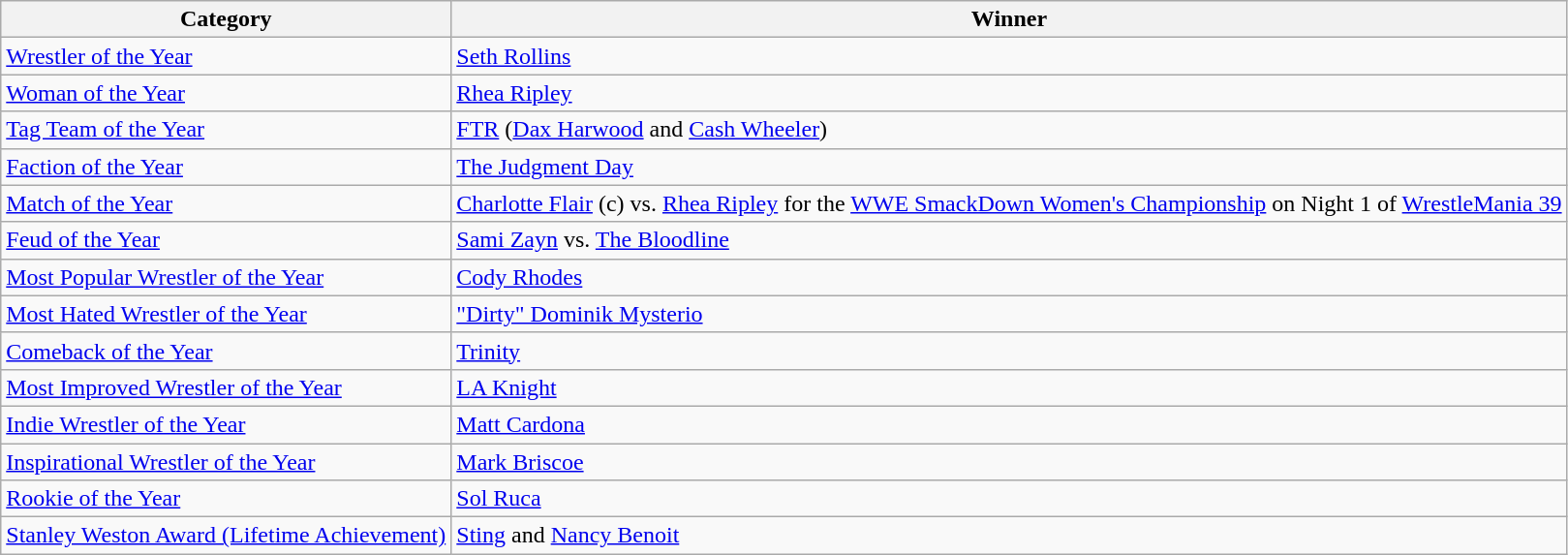<table class="wikitable">
<tr>
<th>Category</th>
<th>Winner</th>
</tr>
<tr>
<td><a href='#'>Wrestler of the Year</a></td>
<td><a href='#'>Seth Rollins</a></td>
</tr>
<tr>
<td><a href='#'>Woman of the Year</a></td>
<td><a href='#'>Rhea Ripley</a></td>
</tr>
<tr>
<td><a href='#'>Tag Team of the Year</a></td>
<td><a href='#'>FTR</a> (<a href='#'>Dax Harwood</a> and <a href='#'>Cash Wheeler</a>)</td>
</tr>
<tr>
<td><a href='#'>Faction of the Year</a></td>
<td><a href='#'>The Judgment Day</a></td>
</tr>
<tr>
<td><a href='#'>Match of the Year</a></td>
<td><a href='#'>Charlotte Flair</a> (c) vs. <a href='#'>Rhea Ripley</a> for the <a href='#'>WWE SmackDown Women's Championship</a> on Night 1 of <a href='#'>WrestleMania 39</a></td>
</tr>
<tr>
<td><a href='#'>Feud of the Year</a></td>
<td><a href='#'>Sami Zayn</a> vs. <a href='#'>The Bloodline</a></td>
</tr>
<tr>
<td><a href='#'>Most Popular Wrestler of the Year</a></td>
<td><a href='#'>Cody Rhodes</a></td>
</tr>
<tr>
<td><a href='#'>Most Hated Wrestler of the Year</a></td>
<td><a href='#'>"Dirty" Dominik Mysterio</a></td>
</tr>
<tr>
<td><a href='#'>Comeback of the Year</a></td>
<td><a href='#'>Trinity</a></td>
</tr>
<tr>
<td><a href='#'>Most Improved Wrestler of the Year</a></td>
<td><a href='#'>LA Knight</a></td>
</tr>
<tr>
<td><a href='#'>Indie Wrestler of the Year</a></td>
<td><a href='#'>Matt Cardona</a></td>
</tr>
<tr>
<td><a href='#'>Inspirational Wrestler of the Year</a></td>
<td><a href='#'>Mark Briscoe</a></td>
</tr>
<tr>
<td><a href='#'>Rookie of the Year</a></td>
<td><a href='#'>Sol Ruca</a></td>
</tr>
<tr>
<td><a href='#'>Stanley Weston Award (Lifetime Achievement)</a></td>
<td><a href='#'>Sting</a> and <a href='#'>Nancy Benoit</a></td>
</tr>
</table>
